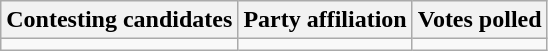<table class="wikitable sortable">
<tr>
<th>Contesting candidates</th>
<th>Party affiliation</th>
<th>Votes polled</th>
</tr>
<tr>
<td></td>
<td></td>
<td></td>
</tr>
</table>
